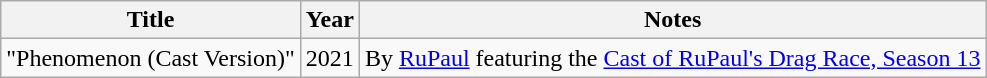<table class="wikitable plainrowheaders">
<tr>
<th scope="col">Title</th>
<th scope="col">Year</th>
<th scope="col">Notes</th>
</tr>
<tr>
<td>"Phenomenon (Cast Version)"</td>
<td>2021</td>
<td>By <a href='#'>RuPaul</a> featuring the <a href='#'>Cast of RuPaul's Drag Race, Season 13</a></td>
</tr>
</table>
